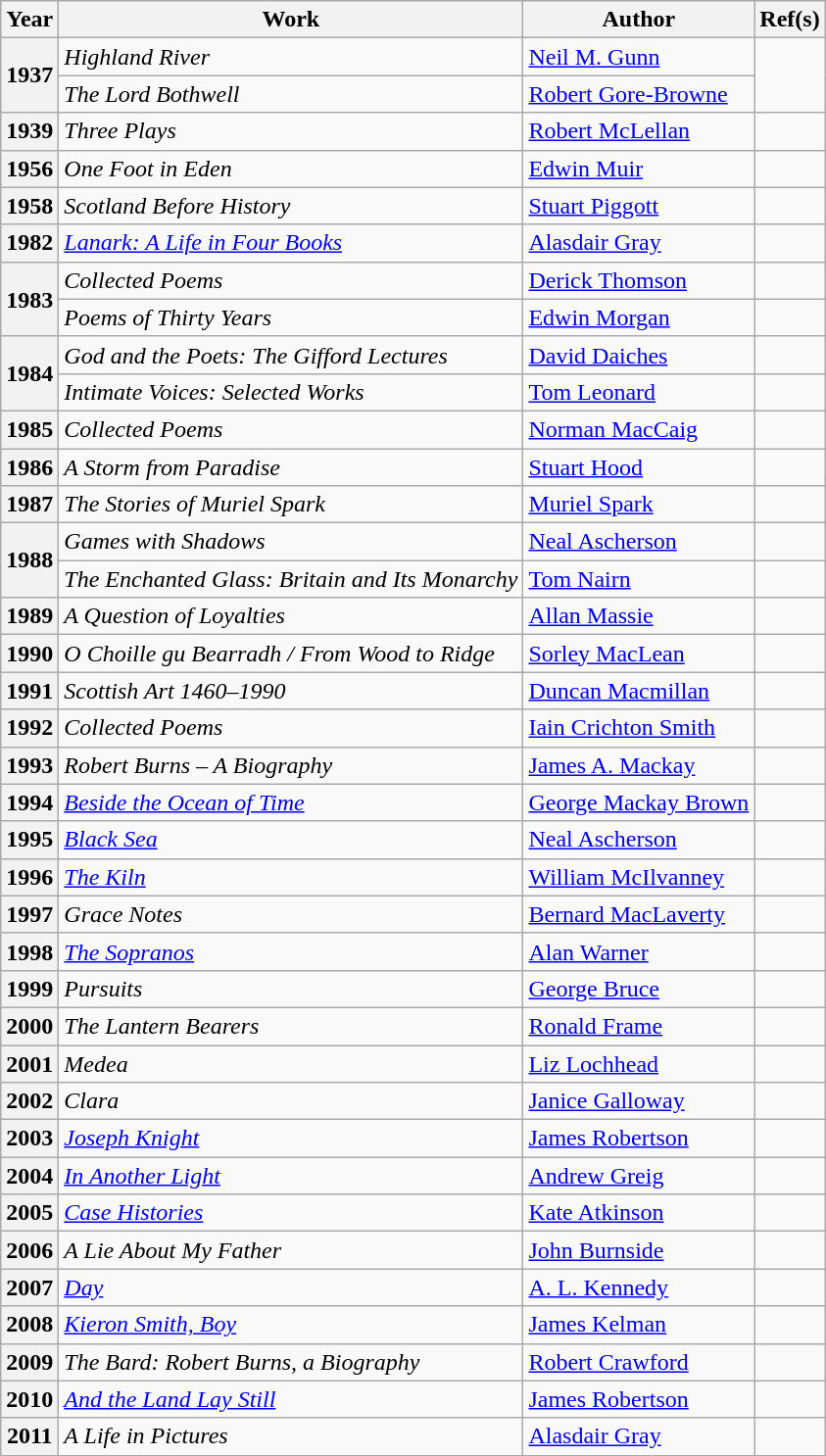<table class="wikitable sortable plainrowheaders">
<tr>
<th scope="col">Year</th>
<th scope="col">Work</th>
<th scope="col">Author</th>
<th class="unsortable" scope="col">Ref(s)</th>
</tr>
<tr>
<th rowspan="2">1937</th>
<td><em>Highland River</em></td>
<td><a href='#'>Neil M. Gunn</a></td>
<td rowspan="2"></td>
</tr>
<tr>
<td 1937><em>The Lord Bothwell</em></td>
<td><a href='#'>Robert Gore-Browne</a></td>
</tr>
<tr>
<th>1939</th>
<td><em>Three Plays</em></td>
<td><a href='#'>Robert McLellan</a></td>
<td></td>
</tr>
<tr>
<th>1956</th>
<td><em>One Foot in Eden</em></td>
<td><a href='#'>Edwin Muir</a></td>
<td></td>
</tr>
<tr>
<th>1958</th>
<td><em>Scotland Before History</em></td>
<td><a href='#'>Stuart Piggott</a></td>
<td></td>
</tr>
<tr>
<th>1982</th>
<td><em><a href='#'>Lanark: A Life in Four Books</a></em></td>
<td><a href='#'>Alasdair Gray</a></td>
<td></td>
</tr>
<tr>
<th rowspan="2">1983</th>
<td><em>Collected Poems</em></td>
<td><a href='#'>Derick Thomson</a></td>
<td></td>
</tr>
<tr>
<td><em>Poems of Thirty Years</em></td>
<td><a href='#'>Edwin Morgan</a></td>
<td></td>
</tr>
<tr>
<th rowspan="2">1984</th>
<td><em>God and the Poets: The Gifford Lectures</em></td>
<td><a href='#'>David Daiches</a></td>
<td></td>
</tr>
<tr>
<td><em>Intimate Voices: Selected Works</em></td>
<td><a href='#'>Tom Leonard</a></td>
<td></td>
</tr>
<tr>
<th>1985</th>
<td><em>Collected Poems</em></td>
<td><a href='#'>Norman MacCaig</a></td>
<td></td>
</tr>
<tr>
<th>1986</th>
<td><em>A Storm from Paradise</em></td>
<td><a href='#'>Stuart Hood</a></td>
<td></td>
</tr>
<tr>
<th>1987</th>
<td><em>The Stories of Muriel Spark</em></td>
<td><a href='#'>Muriel Spark</a></td>
<td></td>
</tr>
<tr>
<th rowspan="2">1988</th>
<td><em>Games with Shadows</em></td>
<td><a href='#'>Neal Ascherson</a></td>
<td></td>
</tr>
<tr>
<td><em>The Enchanted Glass: Britain and Its Monarchy</em></td>
<td><a href='#'>Tom Nairn</a></td>
<td></td>
</tr>
<tr>
<th>1989</th>
<td><em>A Question of Loyalties</em></td>
<td><a href='#'>Allan Massie</a></td>
<td></td>
</tr>
<tr>
<th>1990</th>
<td><em>O Choille gu Bearradh / From Wood to Ridge</em></td>
<td><a href='#'>Sorley MacLean</a></td>
<td></td>
</tr>
<tr>
<th>1991</th>
<td><em>Scottish Art 1460–1990</em></td>
<td><a href='#'>Duncan Macmillan</a></td>
<td></td>
</tr>
<tr>
<th>1992</th>
<td><em>Collected Poems</em></td>
<td><a href='#'>Iain Crichton Smith</a></td>
<td></td>
</tr>
<tr>
<th>1993</th>
<td><em>Robert Burns – A Biography</em></td>
<td><a href='#'>James A. Mackay</a></td>
<td></td>
</tr>
<tr>
<th>1994</th>
<td><em><a href='#'>Beside the Ocean of Time</a></em></td>
<td><a href='#'>George Mackay Brown</a></td>
<td></td>
</tr>
<tr>
<th>1995</th>
<td><em><a href='#'>Black Sea</a></em></td>
<td><a href='#'>Neal Ascherson</a></td>
<td></td>
</tr>
<tr>
<th>1996</th>
<td><em><a href='#'>The Kiln</a></em></td>
<td><a href='#'>William McIlvanney</a></td>
<td></td>
</tr>
<tr>
<th>1997</th>
<td><em>Grace Notes</em></td>
<td><a href='#'>Bernard MacLaverty</a></td>
<td></td>
</tr>
<tr>
<th>1998</th>
<td><em><a href='#'>The Sopranos</a></em></td>
<td><a href='#'>Alan Warner</a></td>
<td></td>
</tr>
<tr>
<th>1999</th>
<td><em>Pursuits</em></td>
<td><a href='#'>George Bruce</a></td>
<td></td>
</tr>
<tr>
<th>2000</th>
<td><em>The Lantern Bearers</em></td>
<td><a href='#'>Ronald Frame</a></td>
<td></td>
</tr>
<tr>
<th>2001</th>
<td><em>Medea</em></td>
<td><a href='#'>Liz Lochhead</a></td>
<td></td>
</tr>
<tr>
<th>2002</th>
<td><em>Clara</em></td>
<td><a href='#'>Janice Galloway</a></td>
<td></td>
</tr>
<tr>
<th>2003</th>
<td><em><a href='#'>Joseph Knight</a></em></td>
<td><a href='#'>James Robertson</a></td>
<td></td>
</tr>
<tr>
<th>2004</th>
<td><em><a href='#'>In Another Light</a></em></td>
<td><a href='#'>Andrew Greig</a></td>
<td></td>
</tr>
<tr>
<th>2005</th>
<td><em><a href='#'>Case Histories</a></em></td>
<td><a href='#'>Kate Atkinson</a></td>
<td></td>
</tr>
<tr>
<th>2006</th>
<td><em>A Lie About My Father</em></td>
<td><a href='#'>John Burnside</a></td>
<td></td>
</tr>
<tr>
<th>2007</th>
<td><em><a href='#'>Day</a></em></td>
<td><a href='#'>A. L. Kennedy</a></td>
<td></td>
</tr>
<tr>
<th>2008</th>
<td><em><a href='#'>Kieron Smith, Boy</a></em></td>
<td><a href='#'>James Kelman</a></td>
<td></td>
</tr>
<tr>
<th>2009</th>
<td><em>The Bard: Robert Burns, a Biography</em></td>
<td><a href='#'>Robert Crawford</a></td>
<td></td>
</tr>
<tr>
<th>2010</th>
<td><em><a href='#'>And the Land Lay Still</a></em></td>
<td><a href='#'>James Robertson</a></td>
<td></td>
</tr>
<tr>
<th>2011</th>
<td><em>A Life in Pictures</em></td>
<td><a href='#'>Alasdair Gray</a></td>
<td></td>
</tr>
<tr>
</tr>
</table>
